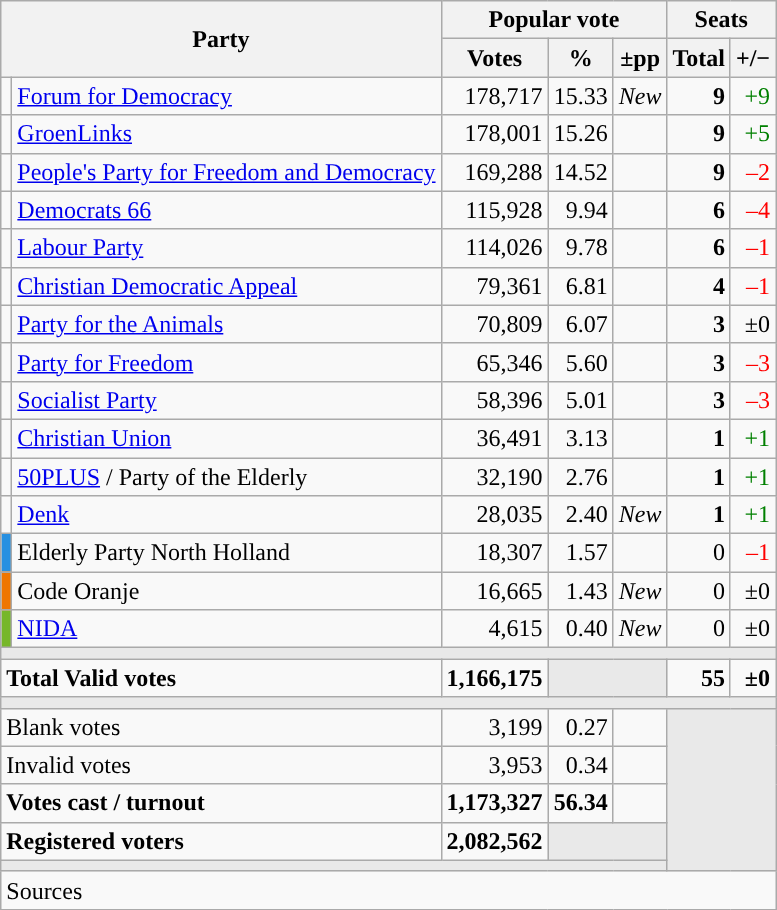<table class="wikitable" style="text-align:right;">
<tr>
<th colspan=2 rowspan=2>Party</th>
<th colspan=3>Popular vote</th>
<th colspan=2>Seats</th>
</tr>
<tr>
<th>Votes</th>
<th>%</th>
<th>±pp</th>
<th>Total</th>
<th>+/−</th>
</tr>
<tr>
<td style="color:inherit;background:"></td>
<td align="left"><a href='#'>Forum for Democracy</a></td>
<td>178,717</td>
<td>15.33</td>
<td><em>New</em></td>
<td><strong>9</strong></td>
<td style="color:green;">+9</td>
</tr>
<tr>
<td style="color:inherit;background:"></td>
<td align="left"><a href='#'>GroenLinks</a></td>
<td>178,001</td>
<td>15.26</td>
<td></td>
<td><strong>9</strong></td>
<td style="color:green;">+5</td>
</tr>
<tr>
<td style="color:inherit;background:"></td>
<td align="left"><a href='#'>People's Party for Freedom and Democracy</a></td>
<td>169,288</td>
<td>14.52</td>
<td></td>
<td><strong>9</strong></td>
<td style="color:red;">–2</td>
</tr>
<tr>
<td style="color:inherit;background:"></td>
<td align="left"><a href='#'>Democrats 66</a></td>
<td>115,928</td>
<td>9.94</td>
<td></td>
<td><strong>6</strong></td>
<td style="color:red;">–4</td>
</tr>
<tr>
<td style="color:inherit;background:"></td>
<td align="left"><a href='#'>Labour Party</a></td>
<td>114,026</td>
<td>9.78</td>
<td></td>
<td><strong>6</strong></td>
<td style="color:red;">–1</td>
</tr>
<tr>
<td style="color:inherit;background:"></td>
<td align="left"><a href='#'>Christian Democratic Appeal</a></td>
<td>79,361</td>
<td>6.81</td>
<td></td>
<td><strong>4</strong></td>
<td style="color:red;">–1</td>
</tr>
<tr>
<td style="color:inherit;background:"></td>
<td align="left"><a href='#'>Party for the Animals</a></td>
<td>70,809</td>
<td>6.07</td>
<td></td>
<td><strong>3</strong></td>
<td>±0</td>
</tr>
<tr>
<td style="color:inherit;background:"></td>
<td align="left"><a href='#'>Party for Freedom</a></td>
<td>65,346</td>
<td>5.60</td>
<td></td>
<td><strong>3</strong></td>
<td style="color:red;">–3</td>
</tr>
<tr>
<td style="color:inherit;background:"></td>
<td align="left"><a href='#'>Socialist Party</a></td>
<td>58,396</td>
<td>5.01</td>
<td></td>
<td><strong>3</strong></td>
<td style="color:red;">–3</td>
</tr>
<tr>
<td style="color:inherit;background:"></td>
<td align="left"><a href='#'>Christian Union</a></td>
<td>36,491</td>
<td>3.13</td>
<td></td>
<td><strong>1</strong></td>
<td style="color:green;">+1</td>
</tr>
<tr>
<td style="color:inherit;background:"></td>
<td align="left"><a href='#'>50PLUS</a> / Party of the Elderly</td>
<td>32,190</td>
<td>2.76</td>
<td></td>
<td><strong>1</strong></td>
<td style="color:green;">+1</td>
</tr>
<tr>
<td style="color:inherit;background:"></td>
<td align="left"><a href='#'>Denk</a></td>
<td>28,035</td>
<td>2.40</td>
<td><em>New</em></td>
<td><strong>1</strong></td>
<td style="color:green;">+1</td>
</tr>
<tr>
<td style="color:inherit;background:#2790e1"></td>
<td align="left">Elderly Party North Holland</td>
<td>18,307</td>
<td>1.57</td>
<td></td>
<td>0</td>
<td style="color:red;">–1</td>
</tr>
<tr>
<td style="color:inherit;background:#ef7601"></td>
<td align="left">Code Oranje</td>
<td>16,665</td>
<td>1.43</td>
<td><em>New</em></td>
<td>0</td>
<td>±0</td>
</tr>
<tr>
<td style="color:inherit;background:#76b729"></td>
<td align="left"><a href='#'>NIDA</a></td>
<td>4,615</td>
<td>0.40</td>
<td><em>New</em></td>
<td>0</td>
<td>±0</td>
</tr>
<tr>
<td colspan="7" style="color:inherit;background:#E9E9E9"></td>
</tr>
<tr style="font-weight:bold;">
<td align="left" colspan="2">Total Valid votes</td>
<td>1,166,175</td>
<td bgcolor="#E9E9E9" colspan="2"></td>
<td>55</td>
<td>±0</td>
</tr>
<tr>
<td colspan="7" style="color:inherit;background:#E9E9E9"></td>
</tr>
<tr>
<td align="left" colspan="2">Blank votes</td>
<td>3,199</td>
<td>0.27</td>
<td></td>
<td bgcolor="#E9E9E9" colspan="2" rowspan="5"></td>
</tr>
<tr>
<td align="left" colspan="2">Invalid votes</td>
<td>3,953</td>
<td>0.34</td>
<td></td>
</tr>
<tr style="font-weight:bold;">
<td align="left" colspan="2">Votes cast / turnout</td>
<td>1,173,327</td>
<td>56.34</td>
<td></td>
</tr>
<tr style="font-weight:bold;">
<td align="left" colspan="2">Registered voters</td>
<td>2,082,562</td>
<td bgcolor="#E9E9E9" colspan="2"></td>
</tr>
<tr>
<td colspan="7" style="color:inherit;background:#E9E9E9"></td>
</tr>
<tr>
<td align="left" colspan="7">Sources </td>
</tr>
</table>
